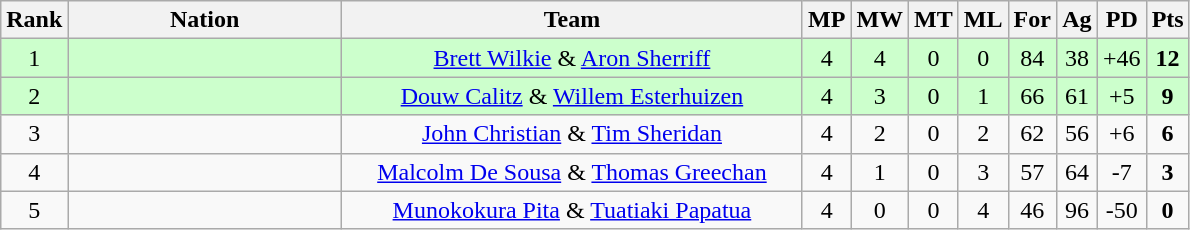<table class=wikitable style="text-align:center">
<tr>
<th width=20>Rank</th>
<th width=175>Nation</th>
<th width=300>Team</th>
<th width=20>MP</th>
<th width=20>MW</th>
<th width=20>MT</th>
<th width=20>ML</th>
<th width=20>For</th>
<th width=20>Ag</th>
<th width=20>PD</th>
<th width=20>Pts</th>
</tr>
<tr bgcolor="#ccffcc">
<td>1</td>
<td align=left><strong></strong></td>
<td><a href='#'>Brett Wilkie</a> & <a href='#'>Aron Sherriff</a></td>
<td>4</td>
<td>4</td>
<td>0</td>
<td>0</td>
<td>84</td>
<td>38</td>
<td>+46</td>
<td><strong>12</strong></td>
</tr>
<tr bgcolor="#ccffcc">
<td>2</td>
<td align=left><strong></strong></td>
<td><a href='#'>Douw Calitz</a> & <a href='#'>Willem Esterhuizen</a></td>
<td>4</td>
<td>3</td>
<td>0</td>
<td>1</td>
<td>66</td>
<td>61</td>
<td>+5</td>
<td><strong>9</strong></td>
</tr>
<tr>
<td>3</td>
<td align=left></td>
<td><a href='#'>John Christian</a> & <a href='#'>Tim Sheridan</a></td>
<td>4</td>
<td>2</td>
<td>0</td>
<td>2</td>
<td>62</td>
<td>56</td>
<td>+6</td>
<td><strong>6</strong></td>
</tr>
<tr>
<td>4</td>
<td align=left></td>
<td><a href='#'>Malcolm De Sousa</a> & <a href='#'>Thomas Greechan</a></td>
<td>4</td>
<td>1</td>
<td>0</td>
<td>3</td>
<td>57</td>
<td>64</td>
<td>-7</td>
<td><strong>3</strong></td>
</tr>
<tr>
<td>5</td>
<td align=left></td>
<td><a href='#'>Munokokura Pita</a> & <a href='#'>Tuatiaki Papatua</a></td>
<td>4</td>
<td>0</td>
<td>0</td>
<td>4</td>
<td>46</td>
<td>96</td>
<td>-50</td>
<td><strong>0</strong></td>
</tr>
</table>
